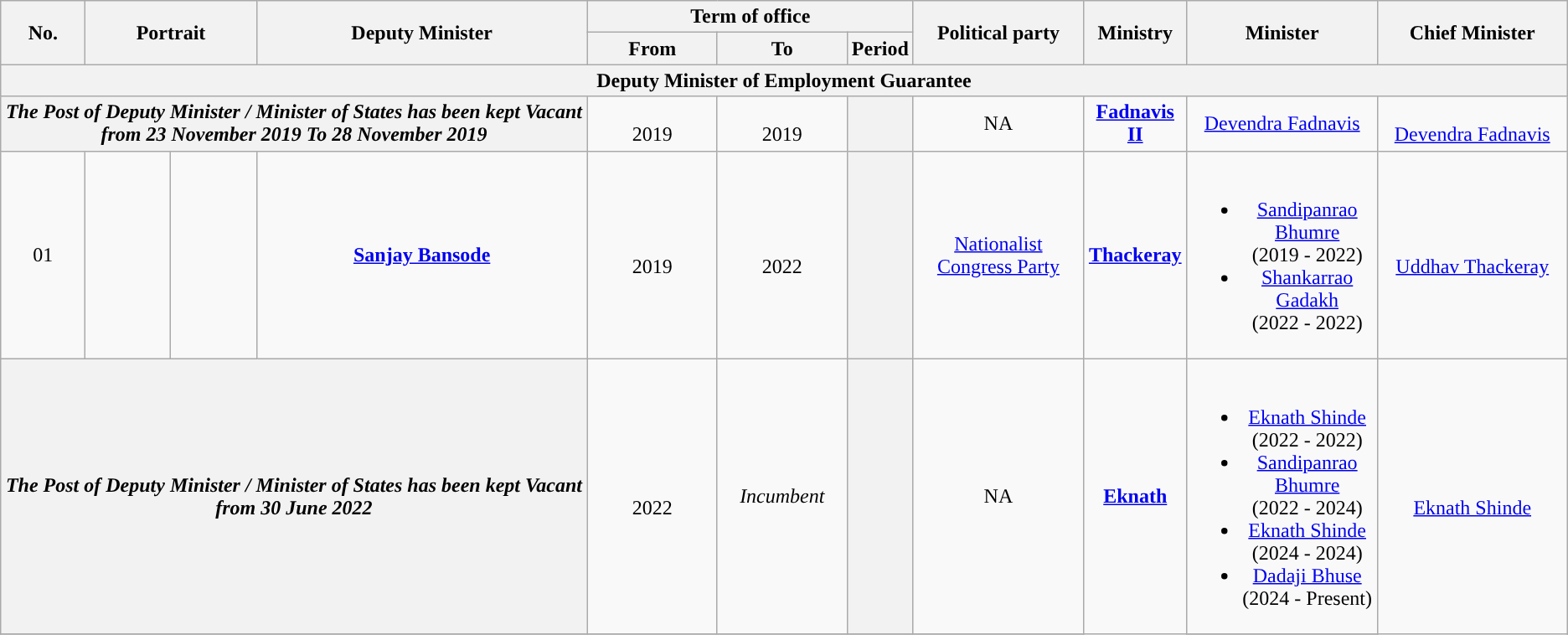<table class="wikitable" style="text-align:center">
<tr>
<th rowspan="2">No.</th>
<th rowspan="2" colspan="2">Portrait</th>
<th rowspan="2" style="width:16em">Deputy Minister<br></th>
<th colspan="3">Term of office</th>
<th rowspan="2" style="width:8em">Political party</th>
<th rowspan="2">Ministry</th>
<th rowspan="2" style="width:9em">Minister</th>
<th rowspan="2" style="width:9em">Chief Minister</th>
</tr>
<tr>
<th style="width:6em">From</th>
<th style="width:6em">To</th>
<th>Period</th>
</tr>
<tr>
<th colspan="11">Deputy Minister of Employment Guarantee</th>
</tr>
<tr>
<th colspan="04"><strong><em>The Post of Deputy Minister / Minister of States has been kept Vacant from 23 November 2019 To 28 November 2019</em></strong></th>
<td><br>2019</td>
<td><br>2019</td>
<th></th>
<td>NA</td>
<td rowspan="1"><a href='#'><strong>Fadnavis II</strong></a></td>
<td><a href='#'>Devendra Fadnavis</a></td>
<td rowspan="1"> <br><a href='#'>Devendra Fadnavis</a></td>
</tr>
<tr>
<td>01</td>
<td style="color:inherit;background:"></td>
<td></td>
<td><strong><a href='#'>Sanjay Bansode</a></strong> <br> </td>
<td><br>2019</td>
<td><br>2022</td>
<th></th>
<td><a href='#'>Nationalist Congress Party</a></td>
<td rowspan="1"><a href='#'><strong>Thackeray</strong></a></td>
<td><br><ul><li><a href='#'>Sandipanrao Bhumre</a> <br>(2019 - 2022)</li><li><a href='#'>Shankarrao Gadakh</a><br>(2022 - 2022)</li></ul></td>
<td rowspan="1"> <br><a href='#'>Uddhav Thackeray</a></td>
</tr>
<tr>
<th colspan="04"><strong><em>The Post of Deputy Minister / Minister of States has been kept Vacant from 30 June 2022</em></strong></th>
<td><br>2022</td>
<td><em>Incumbent</em></td>
<th></th>
<td>NA</td>
<td rowspan="2"><a href='#'><strong>Eknath</strong></a></td>
<td><br><ul><li><a href='#'>Eknath Shinde</a><br>(2022 - 2022)</li><li><a href='#'>Sandipanrao Bhumre</a><br>(2022 - 2024)</li><li><a href='#'>Eknath Shinde</a><br> (2024 - 2024)</li><li><a href='#'>Dadaji Bhuse</a><br> (2024 - Present)</li></ul></td>
<td rowspan="2"> <br><a href='#'>Eknath Shinde</a></td>
</tr>
<tr>
</tr>
</table>
